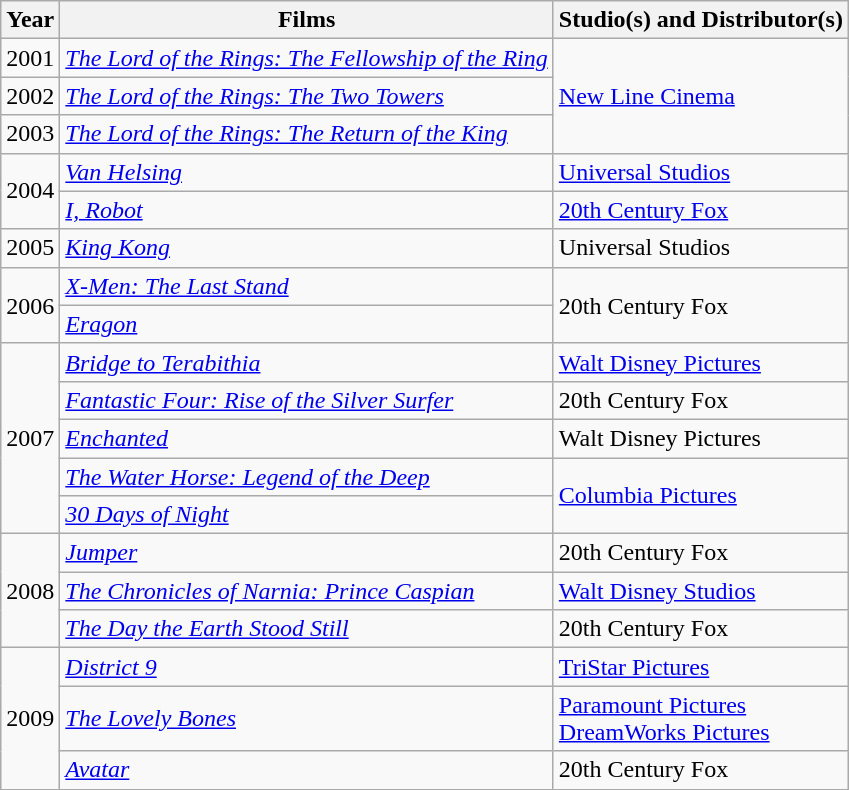<table class="wikitable">
<tr>
<th>Year</th>
<th>Films</th>
<th>Studio(s) and Distributor(s)</th>
</tr>
<tr>
<td>2001</td>
<td><em><a href='#'>The Lord of the Rings: The Fellowship of the Ring</a></em></td>
<td rowspan="3"><a href='#'>New Line Cinema</a></td>
</tr>
<tr>
<td>2002</td>
<td><em><a href='#'>The Lord of the Rings: The Two Towers</a></em></td>
</tr>
<tr>
<td>2003</td>
<td><em><a href='#'>The Lord of the Rings: The Return of the King</a></em></td>
</tr>
<tr>
<td rowspan="2">2004</td>
<td><em><a href='#'>Van Helsing</a></em></td>
<td><a href='#'>Universal Studios</a></td>
</tr>
<tr>
<td><em><a href='#'>I, Robot</a></em></td>
<td><a href='#'>20th Century Fox</a></td>
</tr>
<tr>
<td>2005</td>
<td><em><a href='#'>King Kong</a></em></td>
<td>Universal Studios</td>
</tr>
<tr>
<td rowspan="2">2006</td>
<td><em><a href='#'>X-Men: The Last Stand</a></em></td>
<td rowspan="2">20th Century Fox</td>
</tr>
<tr>
<td><em><a href='#'>Eragon</a></em></td>
</tr>
<tr>
<td rowspan="5">2007</td>
<td><em><a href='#'>Bridge to Terabithia</a></em></td>
<td><a href='#'>Walt Disney Pictures</a></td>
</tr>
<tr>
<td><em><a href='#'>Fantastic Four: Rise of the Silver Surfer</a></em></td>
<td>20th Century Fox</td>
</tr>
<tr>
<td><em><a href='#'>Enchanted</a></em></td>
<td>Walt Disney Pictures</td>
</tr>
<tr>
<td><em><a href='#'>The Water Horse: Legend of the Deep</a></em></td>
<td rowspan="2"><a href='#'>Columbia Pictures</a></td>
</tr>
<tr>
<td><em><a href='#'>30 Days of Night</a></em></td>
</tr>
<tr>
<td rowspan="3">2008</td>
<td><em><a href='#'>Jumper</a></em></td>
<td>20th Century Fox</td>
</tr>
<tr>
<td><em><a href='#'>The Chronicles of Narnia: Prince Caspian</a></em></td>
<td><a href='#'>Walt Disney Studios</a></td>
</tr>
<tr>
<td><em><a href='#'>The Day the Earth Stood Still</a></em></td>
<td>20th Century Fox</td>
</tr>
<tr>
<td rowspan="3">2009</td>
<td><em><a href='#'>District 9</a></em></td>
<td><a href='#'>TriStar Pictures</a></td>
</tr>
<tr>
<td><em><a href='#'>The Lovely Bones</a></em></td>
<td><a href='#'>Paramount Pictures</a><br><a href='#'>DreamWorks Pictures</a></td>
</tr>
<tr>
<td><em><a href='#'>Avatar</a></em></td>
<td>20th Century Fox</td>
</tr>
</table>
